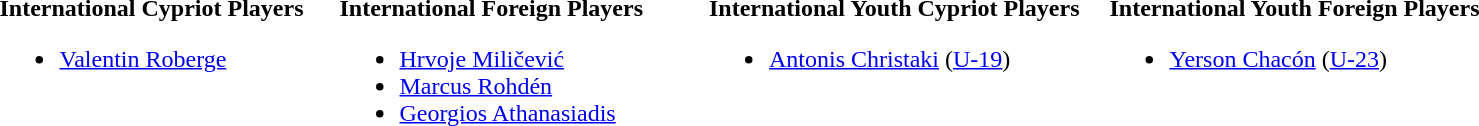<table>
<tr style='vertical-align:top'>
<td></td>
<td><br><strong>International Cypriot Players<br></strong><ul><li> <a href='#'>Valentin Roberge</a></li></ul></td>
<td></td>
<td></td>
<td></td>
<td></td>
<td></td>
<td><br><strong>International Foreign Players<br></strong><ul><li> <a href='#'>Hrvoje Miličević</a></li><li> <a href='#'>Marcus Rohdén</a></li><li> <a href='#'>Georgios Athanasiadis</a></li></ul></td>
<td></td>
<td></td>
<td></td>
<td></td>
<td></td>
<td></td>
<td></td>
<td></td>
<td></td>
<td></td>
<td><br><strong>International Youth Cypriot Players </strong><ul><li> <a href='#'>Antonis Christaki</a> (<a href='#'>U-19</a>)</li></ul></td>
<td></td>
<td></td>
<td></td>
<td></td>
<td><br><strong>International Youth Foreign Players<br></strong><ul><li> <a href='#'>Yerson Chacón</a> (<a href='#'>U-23</a>)</li></ul></td>
</tr>
</table>
